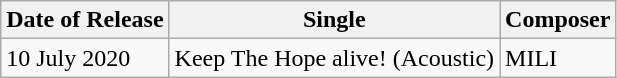<table class="wikitable">
<tr>
<th>Date of Release</th>
<th>Single</th>
<th>Composer</th>
</tr>
<tr>
<td>10 July 2020</td>
<td>Keep The Hope alive! (Acoustic)</td>
<td>MILI</td>
</tr>
</table>
